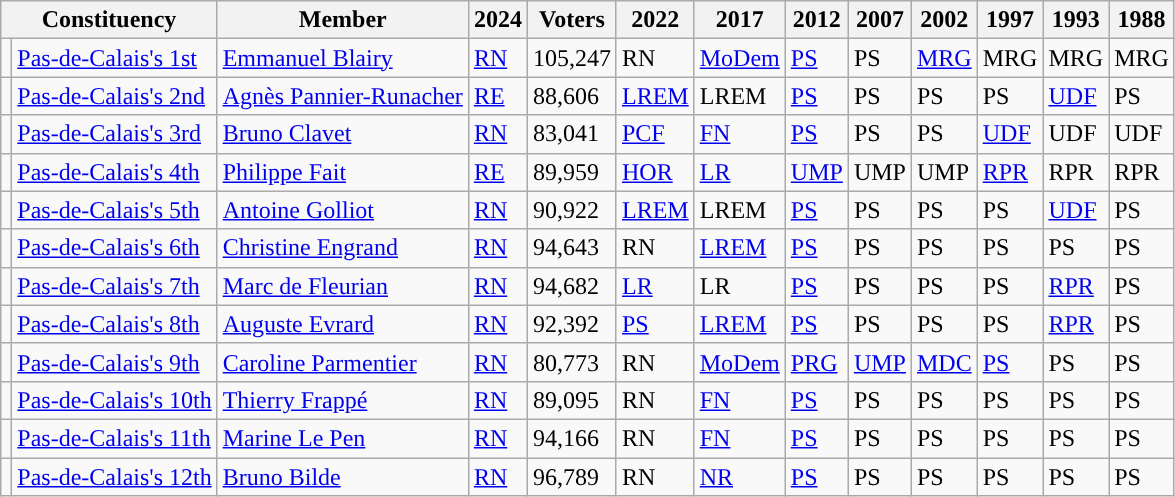<table class="wikitable sortable">
<tr>
<th colspan="2">Constituency</th>
<th>Member</th>
<th>2024</th>
<th>Voters</th>
<th>2022</th>
<th>2017</th>
<th>2012</th>
<th>2007</th>
<th>2002</th>
<th>1997</th>
<th>1993</th>
<th>1988</th>
</tr>
<tr>
<td style="background-color: "></td>
<td><a href='#'>Pas-de-Calais's 1st</a></td>
<td><a href='#'>Emmanuel Blairy</a></td>
<td><a href='#'>RN</a></td>
<td>105,247</td>
<td>RN</td>
<td><a href='#'>MoDem</a></td>
<td><a href='#'>PS</a></td>
<td>PS</td>
<td><a href='#'>MRG</a></td>
<td>MRG</td>
<td>MRG</td>
<td>MRG</td>
</tr>
<tr>
<td style="background-color: "></td>
<td><a href='#'>Pas-de-Calais's 2nd</a></td>
<td><a href='#'>Agnès Pannier-Runacher</a></td>
<td><a href='#'>RE</a></td>
<td>88,606</td>
<td><a href='#'>LREM</a></td>
<td>LREM</td>
<td><a href='#'>PS</a></td>
<td>PS</td>
<td>PS</td>
<td>PS</td>
<td><a href='#'>UDF</a></td>
<td>PS</td>
</tr>
<tr>
<td style="background-color: "></td>
<td><a href='#'>Pas-de-Calais's 3rd</a></td>
<td><a href='#'>Bruno Clavet</a></td>
<td><a href='#'>RN</a></td>
<td>83,041</td>
<td><a href='#'>PCF</a></td>
<td><a href='#'>FN</a></td>
<td><a href='#'>PS</a></td>
<td>PS</td>
<td>PS</td>
<td><a href='#'>UDF</a></td>
<td>UDF</td>
<td>UDF</td>
</tr>
<tr>
<td style="background-color: "></td>
<td><a href='#'>Pas-de-Calais's 4th</a></td>
<td><a href='#'>Philippe Fait</a></td>
<td><a href='#'>RE</a></td>
<td>89,959</td>
<td><a href='#'>HOR</a></td>
<td><a href='#'>LR</a></td>
<td><a href='#'>UMP</a></td>
<td>UMP</td>
<td>UMP</td>
<td><a href='#'>RPR</a></td>
<td>RPR</td>
<td>RPR</td>
</tr>
<tr>
<td style="background-color: "></td>
<td><a href='#'>Pas-de-Calais's 5th</a></td>
<td><a href='#'>Antoine Golliot</a></td>
<td><a href='#'>RN</a></td>
<td>90,922</td>
<td><a href='#'>LREM</a></td>
<td>LREM</td>
<td><a href='#'>PS</a></td>
<td>PS</td>
<td>PS</td>
<td>PS</td>
<td><a href='#'>UDF</a></td>
<td>PS</td>
</tr>
<tr>
<td style="background-color: "></td>
<td><a href='#'>Pas-de-Calais's 6th</a></td>
<td><a href='#'>Christine Engrand</a></td>
<td><a href='#'>RN</a></td>
<td>94,643</td>
<td>RN</td>
<td><a href='#'>LREM</a></td>
<td><a href='#'>PS</a></td>
<td>PS</td>
<td>PS</td>
<td>PS</td>
<td>PS</td>
<td>PS</td>
</tr>
<tr>
<td style="background-color: "></td>
<td><a href='#'>Pas-de-Calais's 7th</a></td>
<td><a href='#'>Marc de Fleurian</a></td>
<td><a href='#'>RN</a></td>
<td>94,682</td>
<td><a href='#'>LR</a></td>
<td>LR</td>
<td><a href='#'>PS</a></td>
<td>PS</td>
<td>PS</td>
<td>PS</td>
<td><a href='#'>RPR</a></td>
<td>PS</td>
</tr>
<tr>
<td style="background-color: "></td>
<td><a href='#'>Pas-de-Calais's 8th</a></td>
<td><a href='#'>Auguste Evrard</a></td>
<td><a href='#'>RN</a></td>
<td>92,392</td>
<td><a href='#'>PS</a></td>
<td><a href='#'>LREM</a></td>
<td><a href='#'>PS</a></td>
<td>PS</td>
<td>PS</td>
<td>PS</td>
<td><a href='#'>RPR</a></td>
<td>PS</td>
</tr>
<tr>
<td style="background-color: "></td>
<td><a href='#'>Pas-de-Calais's 9th</a></td>
<td><a href='#'>Caroline Parmentier</a></td>
<td><a href='#'>RN</a></td>
<td>80,773</td>
<td>RN</td>
<td><a href='#'>MoDem</a></td>
<td><a href='#'>PRG</a></td>
<td><a href='#'>UMP</a></td>
<td><a href='#'>MDC</a></td>
<td><a href='#'>PS</a></td>
<td>PS</td>
<td>PS</td>
</tr>
<tr>
<td style="background-color: "></td>
<td><a href='#'>Pas-de-Calais's 10th</a></td>
<td><a href='#'>Thierry Frappé</a></td>
<td><a href='#'>RN</a></td>
<td>89,095</td>
<td>RN</td>
<td><a href='#'>FN</a></td>
<td><a href='#'>PS</a></td>
<td>PS</td>
<td>PS</td>
<td>PS</td>
<td>PS</td>
<td>PS</td>
</tr>
<tr>
<td style="background-color: "></td>
<td><a href='#'>Pas-de-Calais's 11th</a></td>
<td><a href='#'>Marine Le Pen</a></td>
<td><a href='#'>RN</a></td>
<td>94,166</td>
<td>RN</td>
<td><a href='#'>FN</a></td>
<td><a href='#'>PS</a></td>
<td>PS</td>
<td>PS</td>
<td>PS</td>
<td>PS</td>
<td>PS</td>
</tr>
<tr>
<td style="background-color: "></td>
<td><a href='#'>Pas-de-Calais's 12th</a></td>
<td><a href='#'>Bruno Bilde</a></td>
<td><a href='#'>RN</a></td>
<td>96,789</td>
<td>RN</td>
<td><a href='#'>NR</a></td>
<td><a href='#'>PS</a></td>
<td>PS</td>
<td>PS</td>
<td>PS</td>
<td>PS</td>
<td>PS</td>
</tr>
</table>
